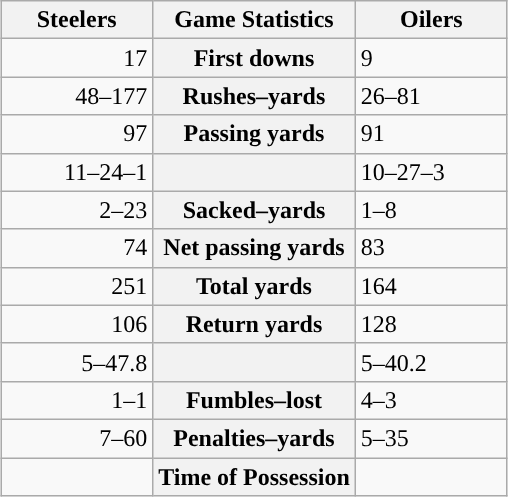<table class="wikitable" style="margin: 1em auto 1em auto">
<tr>
<th style="width:30%;">Steelers</th>
<th style="width:40%;">Game Statistics</th>
<th style="width:30%;">Oilers</th>
</tr>
<tr>
<td style="text-align:right;">17</td>
<th>First downs</th>
<td>9</td>
</tr>
<tr>
<td style="text-align:right;">48–177</td>
<th>Rushes–yards</th>
<td>26–81</td>
</tr>
<tr>
<td style="text-align:right;">97</td>
<th>Passing yards</th>
<td>91</td>
</tr>
<tr>
<td style="text-align:right;">11–24–1</td>
<th></th>
<td>10–27–3</td>
</tr>
<tr>
<td style="text-align:right;">2–23</td>
<th>Sacked–yards</th>
<td>1–8</td>
</tr>
<tr>
<td style="text-align:right;">74</td>
<th>Net passing yards</th>
<td>83</td>
</tr>
<tr>
<td style="text-align:right;">251</td>
<th>Total yards</th>
<td>164</td>
</tr>
<tr>
<td style="text-align:right;">106</td>
<th>Return yards</th>
<td>128</td>
</tr>
<tr>
<td style="text-align:right;">5–47.8</td>
<th></th>
<td>5–40.2</td>
</tr>
<tr>
<td style="text-align:right;">1–1</td>
<th>Fumbles–lost</th>
<td>4–3</td>
</tr>
<tr>
<td style="text-align:right;">7–60</td>
<th>Penalties–yards</th>
<td>5–35</td>
</tr>
<tr>
<td style="text-align:right;"></td>
<th>Time of Possession</th>
<td></td>
</tr>
</table>
